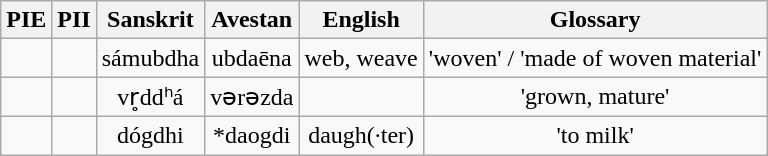<table class="wikitable" style="text-align: center;">
<tr>
<th>PIE</th>
<th>PII</th>
<th>Sanskrit</th>
<th>Avestan</th>
<th>English</th>
<th>Glossary</th>
</tr>
<tr>
<td></td>
<td></td>
<td>sámubdha</td>
<td>ubdaēna</td>
<td>web, weave</td>
<td>'woven' / 'made of woven material'</td>
</tr>
<tr>
<td></td>
<td></td>
<td>vr̥ddʰá</td>
<td>vərəzda</td>
<td></td>
<td>'grown, mature'</td>
</tr>
<tr>
<td></td>
<td></td>
<td>dógdhi</td>
<td>*daogdi</td>
<td>daugh(·ter)</td>
<td>'to milk'</td>
</tr>
</table>
